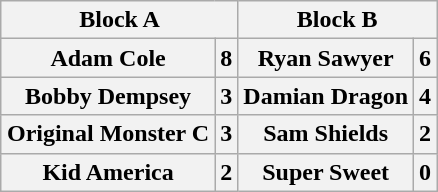<table class="wikitable" style="margin: 1em auto 1em auto">
<tr>
<th colspan="2">Block A</th>
<th colspan="2">Block B</th>
</tr>
<tr>
<th>Adam Cole</th>
<th>8</th>
<th>Ryan Sawyer</th>
<th>6</th>
</tr>
<tr>
<th>Bobby Dempsey</th>
<th>3</th>
<th>Damian Dragon</th>
<th>4</th>
</tr>
<tr>
<th>Original Monster C</th>
<th>3</th>
<th>Sam Shields</th>
<th>2</th>
</tr>
<tr>
<th>Kid America</th>
<th>2</th>
<th>Super Sweet</th>
<th>0</th>
</tr>
</table>
